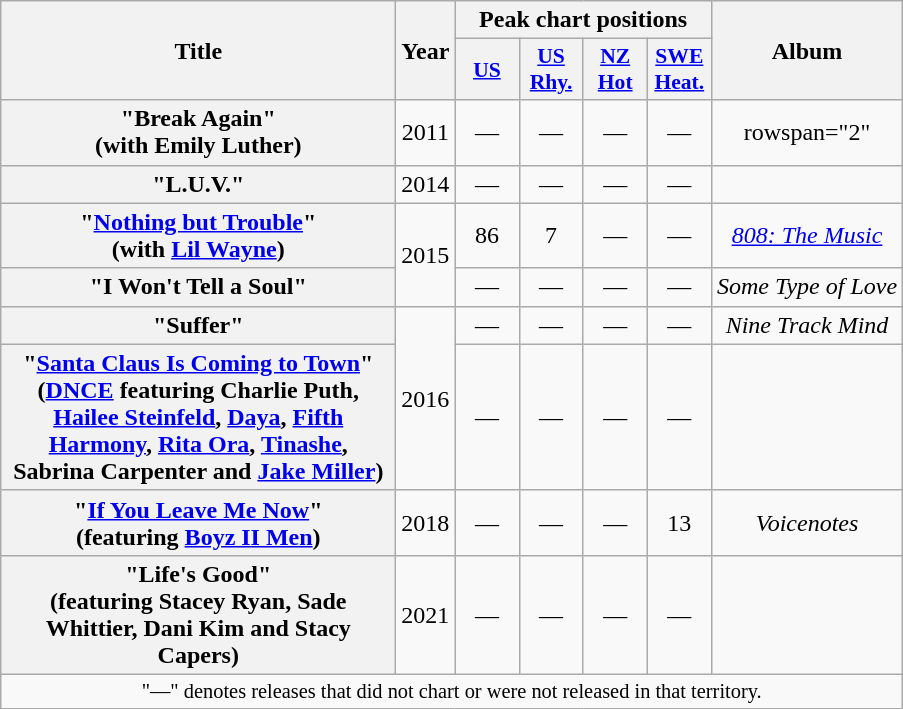<table class="wikitable plainrowheaders" style="text-align:center;">
<tr>
<th scope="col" rowspan="2" style="width:16em;">Title</th>
<th scope="col" rowspan="2">Year</th>
<th scope="col" colspan="4">Peak chart positions</th>
<th scope="col" rowspan="2">Album</th>
</tr>
<tr>
<th scope="col" style="width:2.5em;font-size:90%;"><a href='#'>US</a><br></th>
<th scope="col" style="width:2.5em;font-size:90%;"><a href='#'>US<br>Rhy.</a><br></th>
<th scope="col" style="width:2.5em;font-size:90%;"><a href='#'>NZ<br>Hot</a><br></th>
<th scope="col" style="width:2.5em;font-size:90%;"><a href='#'>SWE<br>Heat.</a><br></th>
</tr>
<tr>
<th scope="row">"Break Again"<br><span>(with Emily Luther)</span></th>
<td>2011</td>
<td>—</td>
<td>—</td>
<td>—</td>
<td>—</td>
<td>rowspan="2" </td>
</tr>
<tr>
<th scope="row">"L.U.V."</th>
<td>2014</td>
<td>—</td>
<td>—</td>
<td>—</td>
<td>—</td>
</tr>
<tr>
<th scope="row">"<a href='#'>Nothing but Trouble</a>"<br><span>(with <a href='#'>Lil Wayne</a>)</span></th>
<td rowspan="2">2015</td>
<td>86</td>
<td>7</td>
<td>—</td>
<td>—</td>
<td><em><a href='#'>808: The Music</a></em></td>
</tr>
<tr>
<th scope="row">"I Won't Tell a Soul"</th>
<td>—</td>
<td>—</td>
<td>—</td>
<td>—</td>
<td><em>Some Type of Love</em></td>
</tr>
<tr>
<th scope="row">"Suffer" </th>
<td rowspan="2">2016</td>
<td>—</td>
<td>—</td>
<td>—</td>
<td>—</td>
<td><em>Nine Track Mind</em></td>
</tr>
<tr>
<th scope="row">"<a href='#'>Santa Claus Is Coming to Town</a>"<br><span>(<a href='#'>DNCE</a> featuring Charlie Puth, <a href='#'>Hailee Steinfeld</a>, <a href='#'>Daya</a>, <a href='#'>Fifth Harmony</a>, <a href='#'>Rita Ora</a>, <a href='#'>Tinashe</a>, Sabrina Carpenter and <a href='#'>Jake Miller</a>)</span></th>
<td>—</td>
<td>—</td>
<td>—</td>
<td>—</td>
<td></td>
</tr>
<tr>
<th scope="row">"<a href='#'>If You Leave Me Now</a>"<br><span>(featuring <a href='#'>Boyz II Men</a>)</span></th>
<td>2018</td>
<td>—</td>
<td>—</td>
<td>—</td>
<td>13</td>
<td><em>Voicenotes</em></td>
</tr>
<tr>
<th scope="row">"Life's Good"<br><span>(featuring Stacey Ryan, Sade Whittier, Dani Kim and Stacy Capers)</span></th>
<td>2021</td>
<td>—</td>
<td>—</td>
<td>—</td>
<td>—</td>
<td></td>
</tr>
<tr>
<td colspan="15" style="font-size:85%">"—" denotes releases that did not chart or were not released in that territory.</td>
</tr>
</table>
